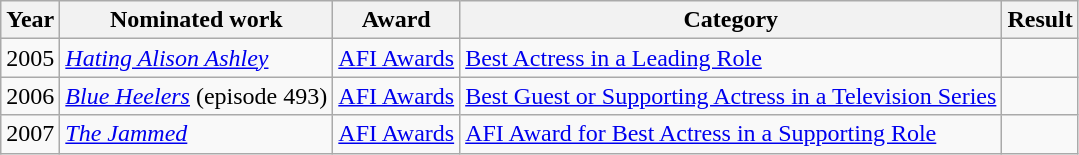<table class="wikitable sortable">
<tr>
<th>Year</th>
<th>Nominated work</th>
<th>Award</th>
<th>Category</th>
<th>Result</th>
</tr>
<tr>
<td>2005</td>
<td><em><a href='#'>Hating Alison Ashley</a></em></td>
<td><a href='#'>AFI Awards</a></td>
<td><a href='#'>Best Actress in a Leading Role</a></td>
<td></td>
</tr>
<tr>
<td>2006</td>
<td><em><a href='#'>Blue Heelers</a></em> (episode 493)</td>
<td><a href='#'>AFI Awards</a></td>
<td><a href='#'>Best Guest or Supporting Actress in a Television Series</a></td>
<td></td>
</tr>
<tr>
<td>2007</td>
<td><em><a href='#'>The Jammed</a></em></td>
<td><a href='#'>AFI Awards</a></td>
<td><a href='#'>AFI Award for Best Actress in a Supporting Role</a></td>
<td></td>
</tr>
</table>
